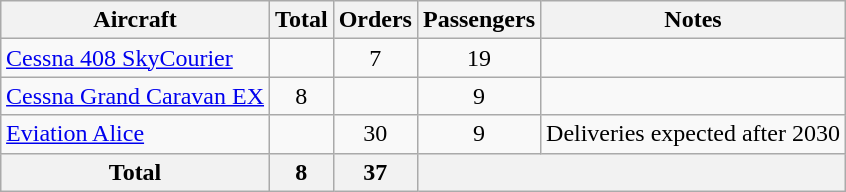<table class="wikitable" style="margin:1em auto;">
<tr>
<th>Aircraft</th>
<th>Total</th>
<th>Orders</th>
<th>Passengers</th>
<th>Notes</th>
</tr>
<tr>
<td><a href='#'>Cessna 408 SkyCourier</a></td>
<td align="center"></td>
<td align="center">7</td>
<td align="center">19</td>
<td></td>
</tr>
<tr>
<td><a href='#'>Cessna Grand Caravan EX</a></td>
<td align="center">8</td>
<td align="center"></td>
<td align="center">9</td>
<td></td>
</tr>
<tr>
<td><a href='#'>Eviation Alice</a></td>
<td align="center"></td>
<td align="center">30</td>
<td align="center">9</td>
<td>Deliveries expected after 2030</td>
</tr>
<tr>
<th>Total</th>
<th align="center">8</th>
<th align="center">37</th>
<th colspan="2"></th>
</tr>
</table>
